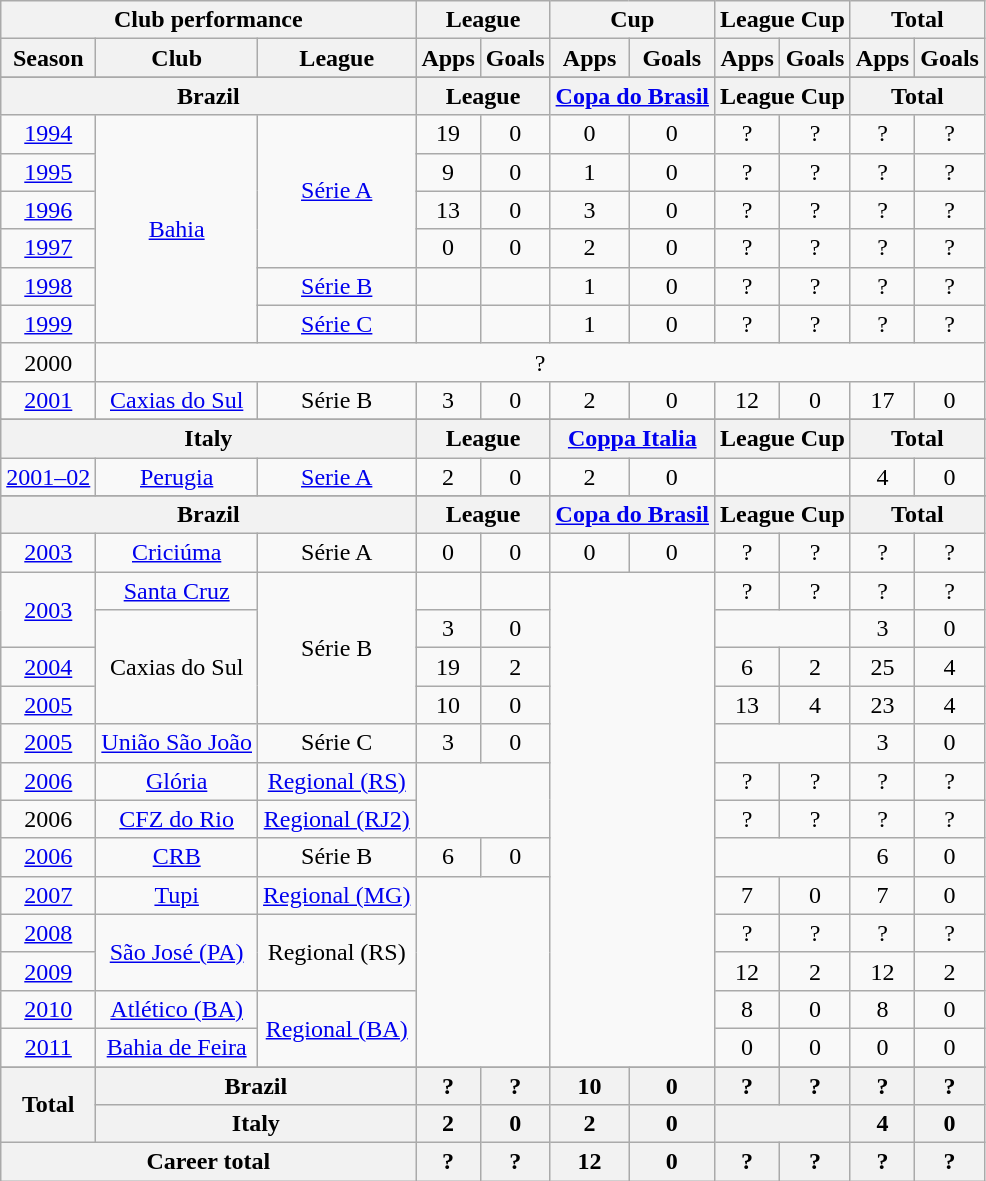<table class="wikitable" style="text-align:center">
<tr>
<th colspan=3>Club performance</th>
<th colspan=2>League</th>
<th colspan=2>Cup</th>
<th colspan=2>League Cup</th>
<th colspan=2>Total</th>
</tr>
<tr>
<th>Season</th>
<th>Club</th>
<th>League</th>
<th>Apps</th>
<th>Goals</th>
<th>Apps</th>
<th>Goals</th>
<th>Apps</th>
<th>Goals</th>
<th>Apps</th>
<th>Goals</th>
</tr>
<tr>
</tr>
<tr>
<th colspan=3>Brazil</th>
<th colspan=2>League</th>
<th colspan=2><a href='#'>Copa do Brasil</a></th>
<th colspan=2>League Cup</th>
<th colspan=2>Total</th>
</tr>
<tr>
<td><a href='#'>1994</a></td>
<td rowspan=6><a href='#'>Bahia</a></td>
<td rowspan=4><a href='#'>Série A</a></td>
<td>19</td>
<td>0</td>
<td>0</td>
<td>0</td>
<td>?</td>
<td>?</td>
<td>?</td>
<td>?</td>
</tr>
<tr>
<td><a href='#'>1995</a></td>
<td>9</td>
<td>0</td>
<td>1</td>
<td>0</td>
<td>?</td>
<td>?</td>
<td>?</td>
<td>?</td>
</tr>
<tr>
<td><a href='#'>1996</a></td>
<td>13</td>
<td>0</td>
<td>3</td>
<td>0</td>
<td>?</td>
<td>?</td>
<td>?</td>
<td>?</td>
</tr>
<tr>
<td><a href='#'>1997</a></td>
<td>0</td>
<td>0</td>
<td>2</td>
<td>0</td>
<td>?</td>
<td>?</td>
<td>?</td>
<td>?</td>
</tr>
<tr>
<td><a href='#'>1998</a></td>
<td><a href='#'>Série B</a></td>
<td></td>
<td></td>
<td>1</td>
<td>0</td>
<td>?</td>
<td>?</td>
<td>?</td>
<td>?</td>
</tr>
<tr>
<td><a href='#'>1999</a></td>
<td><a href='#'>Série C</a></td>
<td></td>
<td></td>
<td>1</td>
<td>0</td>
<td>?</td>
<td>?</td>
<td>?</td>
<td>?</td>
</tr>
<tr>
<td>2000</td>
<td colspan=10>?</td>
</tr>
<tr>
<td><a href='#'>2001</a></td>
<td><a href='#'>Caxias do Sul</a></td>
<td>Série B</td>
<td>3</td>
<td>0</td>
<td>2</td>
<td>0</td>
<td>12</td>
<td>0</td>
<td>17</td>
<td>0</td>
</tr>
<tr>
</tr>
<tr>
<th colspan=3>Italy</th>
<th colspan=2>League</th>
<th colspan=2><a href='#'>Coppa Italia</a></th>
<th colspan=2>League Cup</th>
<th colspan=2>Total</th>
</tr>
<tr>
<td><a href='#'>2001–02</a></td>
<td><a href='#'>Perugia</a></td>
<td><a href='#'>Serie A</a></td>
<td>2</td>
<td>0</td>
<td>2</td>
<td>0</td>
<td colspan=2></td>
<td>4</td>
<td>0</td>
</tr>
<tr>
</tr>
<tr>
<th colspan=3>Brazil</th>
<th colspan=2>League</th>
<th colspan=2><a href='#'>Copa do Brasil</a></th>
<th colspan=2>League Cup</th>
<th colspan=2>Total</th>
</tr>
<tr>
<td><a href='#'>2003</a></td>
<td><a href='#'>Criciúma</a></td>
<td>Série A</td>
<td>0</td>
<td>0</td>
<td>0</td>
<td>0</td>
<td>?</td>
<td>?</td>
<td>?</td>
<td>?</td>
</tr>
<tr>
<td rowspan=2><a href='#'>2003</a></td>
<td><a href='#'>Santa Cruz</a></td>
<td rowspan=4>Série B</td>
<td></td>
<td></td>
<td colspan=2 rowspan=13></td>
<td>?</td>
<td>?</td>
<td>?</td>
<td>?</td>
</tr>
<tr>
<td rowspan=3>Caxias do Sul</td>
<td>3</td>
<td>0</td>
<td colspan=2></td>
<td>3</td>
<td>0</td>
</tr>
<tr>
<td><a href='#'>2004</a></td>
<td>19</td>
<td>2</td>
<td>6</td>
<td>2</td>
<td>25</td>
<td>4</td>
</tr>
<tr>
<td><a href='#'>2005</a></td>
<td>10</td>
<td>0</td>
<td>13</td>
<td>4</td>
<td>23</td>
<td>4</td>
</tr>
<tr>
<td><a href='#'>2005</a></td>
<td><a href='#'>União São João</a></td>
<td>Série C</td>
<td>3</td>
<td>0</td>
<td colspan=2></td>
<td>3</td>
<td>0</td>
</tr>
<tr>
<td><a href='#'>2006</a></td>
<td><a href='#'>Glória</a></td>
<td><a href='#'>Regional (RS)</a></td>
<td rowspan=2 colspan=2></td>
<td>?</td>
<td>?</td>
<td>?</td>
<td>?</td>
</tr>
<tr>
<td>2006</td>
<td><a href='#'>CFZ do Rio</a></td>
<td><a href='#'>Regional (RJ2)</a></td>
<td>?</td>
<td>?</td>
<td>?</td>
<td>?</td>
</tr>
<tr>
<td><a href='#'>2006</a></td>
<td><a href='#'>CRB</a></td>
<td>Série B</td>
<td>6</td>
<td>0</td>
<td colspan=2></td>
<td>6</td>
<td>0</td>
</tr>
<tr>
<td><a href='#'>2007</a></td>
<td><a href='#'>Tupi</a></td>
<td><a href='#'>Regional (MG)</a></td>
<td rowspan=5 colspan=2></td>
<td>7</td>
<td>0</td>
<td>7</td>
<td>0</td>
</tr>
<tr>
<td><a href='#'>2008</a></td>
<td rowspan=2><a href='#'>São José (PA)</a></td>
<td rowspan=2>Regional (RS)</td>
<td>?</td>
<td>?</td>
<td>?</td>
<td>?</td>
</tr>
<tr>
<td><a href='#'>2009</a></td>
<td>12</td>
<td>2</td>
<td>12</td>
<td>2</td>
</tr>
<tr>
<td><a href='#'>2010</a></td>
<td><a href='#'>Atlético (BA)</a></td>
<td rowspan=2><a href='#'>Regional (BA)</a></td>
<td>8</td>
<td>0</td>
<td>8</td>
<td>0</td>
</tr>
<tr>
<td><a href='#'>2011</a></td>
<td><a href='#'>Bahia de Feira</a></td>
<td>0</td>
<td>0</td>
<td>0</td>
<td>0</td>
</tr>
<tr>
</tr>
<tr>
<th rowspan=2>Total</th>
<th colspan=2>Brazil</th>
<th>?</th>
<th>?</th>
<th>10</th>
<th>0</th>
<th>?</th>
<th>?</th>
<th>?</th>
<th>?</th>
</tr>
<tr>
<th colspan=2>Italy</th>
<th>2</th>
<th>0</th>
<th>2</th>
<th>0</th>
<th colspan=2></th>
<th>4</th>
<th>0</th>
</tr>
<tr>
<th colspan=3>Career total</th>
<th>?</th>
<th>?</th>
<th>12</th>
<th>0</th>
<th>?</th>
<th>?</th>
<th>?</th>
<th>?</th>
</tr>
</table>
